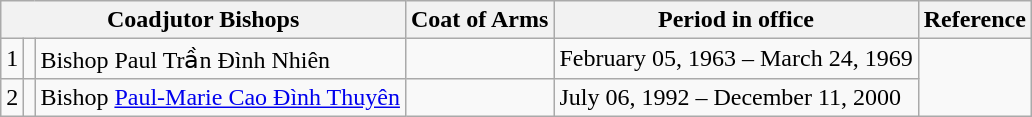<table class="wikitable">
<tr>
<th colspan="3">Coadjutor Bishops</th>
<th>Coat of Arms</th>
<th>Period in office</th>
<th>Reference</th>
</tr>
<tr>
<td>1</td>
<td></td>
<td>Bishop Paul Trần Ðình Nhiên</td>
<td></td>
<td>February 05, 1963 – March 24, 1969</td>
<td rowspan=2></td>
</tr>
<tr>
<td>2</td>
<td></td>
<td>Bishop <a href='#'>Paul-Marie Cao Ðình Thuyên</a></td>
<td></td>
<td>July 06, 1992 – December 11, 2000</td>
</tr>
</table>
